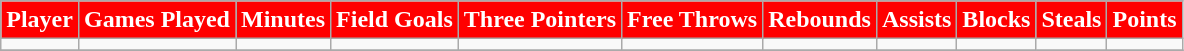<table class="wikitable" style="text-align:center">
<tr>
<th style="background:red;color:#FFFFFF;">Player</th>
<th style="background:red;color:#FFFFFF;">Games Played</th>
<th style="background:red;color:#FFFFFF;">Minutes</th>
<th style="background:red;color:#FFFFFF;">Field Goals</th>
<th style="background:red;color:#FFFFFF;">Three Pointers</th>
<th style="background:red;color:#FFFFFF;">Free Throws</th>
<th style="background:red;color:#FFFFFF;">Rebounds</th>
<th style="background:red;color:#FFFFFF;">Assists</th>
<th style="background:red;color:#FFFFFF;">Blocks</th>
<th style="background:red;color:#FFFFFF;">Steals</th>
<th style="background:red;color:#FFFFFF;">Points</th>
</tr>
<tr>
<td></td>
<td></td>
<td></td>
<td></td>
<td></td>
<td></td>
<td></td>
<td></td>
<td></td>
<td></td>
<td></td>
</tr>
<tr>
</tr>
</table>
